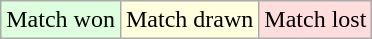<table class="wikitable">
<tr bgcolor="#ddffdd">
<td>Match won</td>
<td bgcolor="#ffffdd">Match drawn</td>
<td bgcolor="#ffdddd">Match lost</td>
</tr>
</table>
